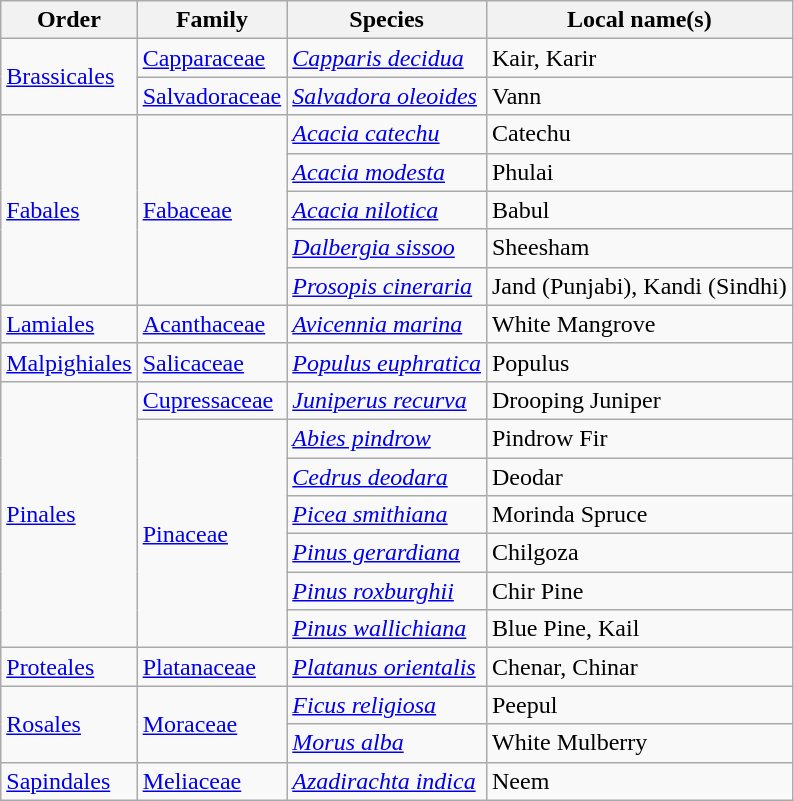<table class="wikitable">
<tr>
<th>Order</th>
<th>Family</th>
<th>Species</th>
<th>Local name(s)</th>
</tr>
<tr>
<td rowspan="2"><a href='#'>Brassicales</a></td>
<td><a href='#'>Capparaceae</a></td>
<td><em><a href='#'>Capparis decidua</a></em></td>
<td>Kair, Karir</td>
</tr>
<tr>
<td><a href='#'>Salvadoraceae</a></td>
<td><em><a href='#'>Salvadora oleoides</a></em></td>
<td>Vann</td>
</tr>
<tr>
<td rowspan="5"><a href='#'>Fabales</a></td>
<td rowspan="5"><a href='#'>Fabaceae</a></td>
<td><em><a href='#'>Acacia catechu</a></em></td>
<td>Catechu</td>
</tr>
<tr>
<td><em><a href='#'>Acacia modesta</a></em></td>
<td>Phulai</td>
</tr>
<tr>
<td><em><a href='#'>Acacia nilotica</a></em></td>
<td>Babul</td>
</tr>
<tr>
<td><em><a href='#'>Dalbergia sissoo</a></em></td>
<td>Sheesham</td>
</tr>
<tr>
<td><em><a href='#'>Prosopis cineraria</a></em></td>
<td>Jand (Punjabi), Kandi (Sindhi)</td>
</tr>
<tr>
<td><a href='#'>Lamiales</a></td>
<td><a href='#'>Acanthaceae</a></td>
<td><em><a href='#'>Avicennia marina</a></em></td>
<td>White Mangrove</td>
</tr>
<tr>
<td><a href='#'>Malpighiales</a></td>
<td><a href='#'>Salicaceae</a></td>
<td><em><a href='#'>Populus euphratica</a></em></td>
<td>Populus</td>
</tr>
<tr>
<td rowspan="7"><a href='#'>Pinales</a></td>
<td><a href='#'>Cupressaceae</a></td>
<td><em><a href='#'>Juniperus recurva</a></em></td>
<td>Drooping Juniper</td>
</tr>
<tr>
<td rowspan="6"><a href='#'>Pinaceae</a></td>
<td><em><a href='#'>Abies pindrow</a></em></td>
<td>Pindrow Fir</td>
</tr>
<tr>
<td><em><a href='#'>Cedrus deodara</a></em></td>
<td>Deodar</td>
</tr>
<tr>
<td><em><a href='#'>Picea smithiana</a></em></td>
<td>Morinda Spruce</td>
</tr>
<tr>
<td><em><a href='#'>Pinus gerardiana</a></em></td>
<td>Chilgoza</td>
</tr>
<tr>
<td><em><a href='#'>Pinus roxburghii</a></em></td>
<td>Chir Pine</td>
</tr>
<tr>
<td><em><a href='#'>Pinus wallichiana</a></em></td>
<td>Blue Pine, Kail</td>
</tr>
<tr>
<td><a href='#'>Proteales</a></td>
<td><a href='#'>Platanaceae</a></td>
<td><em><a href='#'>Platanus orientalis</a></em></td>
<td>Chenar, Chinar</td>
</tr>
<tr>
<td rowspan="2"><a href='#'>Rosales</a></td>
<td rowspan="2"><a href='#'>Moraceae</a></td>
<td><em><a href='#'>Ficus religiosa</a></em></td>
<td>Peepul</td>
</tr>
<tr>
<td><em><a href='#'>Morus alba</a></em></td>
<td>White Mulberry</td>
</tr>
<tr>
<td><a href='#'>Sapindales</a></td>
<td><a href='#'>Meliaceae</a></td>
<td><em><a href='#'>Azadirachta indica</a></em></td>
<td>Neem</td>
</tr>
</table>
